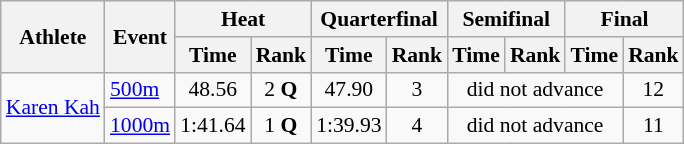<table class="wikitable" style="font-size:90%">
<tr>
<th rowspan="2">Athlete</th>
<th rowspan="2">Event</th>
<th colspan="2">Heat</th>
<th colspan="2">Quarterfinal</th>
<th colspan="2">Semifinal</th>
<th colspan="2">Final</th>
</tr>
<tr>
<th>Time</th>
<th>Rank</th>
<th>Time</th>
<th>Rank</th>
<th>Time</th>
<th>Rank</th>
<th>Time</th>
<th>Rank</th>
</tr>
<tr align="center">
<td align="left" rowspan=2><a href='#'>Karen Kah</a></td>
<td align="left"><a href='#'>500m</a></td>
<td>48.56</td>
<td>2 <strong>Q</strong></td>
<td>47.90</td>
<td>3</td>
<td colspan=3>did not advance</td>
<td>12</td>
</tr>
<tr align="center">
<td align="left"><a href='#'>1000m</a></td>
<td>1:41.64</td>
<td>1 <strong>Q</strong></td>
<td>1:39.93</td>
<td>4</td>
<td colspan=3>did not advance</td>
<td>11</td>
</tr>
</table>
